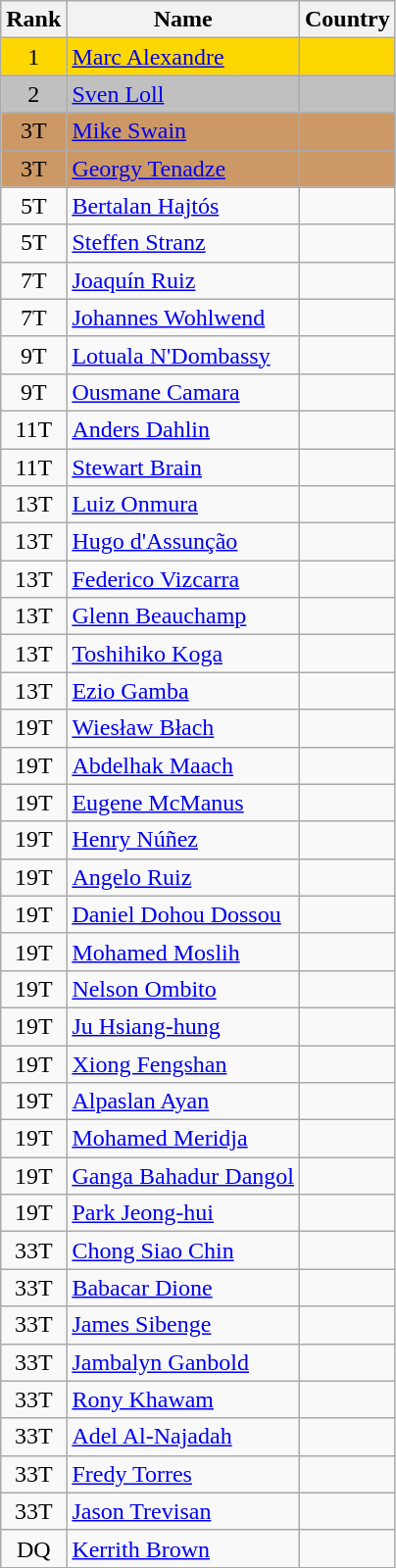<table class="wikitable sortable" style="text-align:center">
<tr>
<th>Rank</th>
<th>Name</th>
<th>Country</th>
</tr>
<tr bgcolor=gold>
<td>1</td>
<td align="left"><a href='#'>Marc Alexandre</a></td>
<td align="left"></td>
</tr>
<tr bgcolor=silver>
<td>2</td>
<td align="left"><a href='#'>Sven Loll</a></td>
<td align="left"></td>
</tr>
<tr bgcolor=#CC9966>
<td>3T</td>
<td align="left"><a href='#'>Mike Swain</a></td>
<td align="left"></td>
</tr>
<tr bgcolor=#CC9966>
<td>3T</td>
<td align="left"><a href='#'>Georgy Tenadze</a></td>
<td align="left"></td>
</tr>
<tr>
<td>5T</td>
<td align="left"><a href='#'>Bertalan Hajtós</a></td>
<td align="left"></td>
</tr>
<tr>
<td>5T</td>
<td align="left"><a href='#'>Steffen Stranz</a></td>
<td align="left"></td>
</tr>
<tr>
<td>7T</td>
<td align="left"><a href='#'>Joaquín Ruiz</a></td>
<td align="left"></td>
</tr>
<tr>
<td>7T</td>
<td align="left"><a href='#'>Johannes Wohlwend</a></td>
<td align="left"></td>
</tr>
<tr>
<td>9T</td>
<td align="left"><a href='#'>Lotuala N'Dombassy</a></td>
<td align="left"></td>
</tr>
<tr>
<td>9T</td>
<td align="left"><a href='#'>Ousmane Camara</a></td>
<td align="left"></td>
</tr>
<tr>
<td>11T</td>
<td align="left"><a href='#'>Anders Dahlin</a></td>
<td align="left"></td>
</tr>
<tr>
<td>11T</td>
<td align="left"><a href='#'>Stewart Brain</a></td>
<td align="left"></td>
</tr>
<tr>
<td>13T</td>
<td align="left"><a href='#'>Luiz Onmura</a></td>
<td align="left"></td>
</tr>
<tr>
<td>13T</td>
<td align="left"><a href='#'>Hugo d'Assunção</a></td>
<td align="left"></td>
</tr>
<tr>
<td>13T</td>
<td align="left"><a href='#'>Federico Vizcarra</a></td>
<td align="left"></td>
</tr>
<tr>
<td>13T</td>
<td align="left"><a href='#'>Glenn Beauchamp</a></td>
<td align="left"></td>
</tr>
<tr>
<td>13T</td>
<td align="left"><a href='#'>Toshihiko Koga</a></td>
<td align="left"></td>
</tr>
<tr>
<td>13T</td>
<td align="left"><a href='#'>Ezio Gamba</a></td>
<td align="left"></td>
</tr>
<tr>
<td>19T</td>
<td align="left"><a href='#'>Wiesław Błach</a></td>
<td align="left"></td>
</tr>
<tr>
<td>19T</td>
<td align="left"><a href='#'>Abdelhak Maach</a></td>
<td align="left"></td>
</tr>
<tr>
<td>19T</td>
<td align="left"><a href='#'>Eugene McManus</a></td>
<td align="left"></td>
</tr>
<tr>
<td>19T</td>
<td align="left"><a href='#'>Henry Núñez</a></td>
<td align="left"></td>
</tr>
<tr>
<td>19T</td>
<td align="left"><a href='#'>Angelo Ruiz</a></td>
<td align="left"></td>
</tr>
<tr>
<td>19T</td>
<td align="left"><a href='#'>Daniel Dohou Dossou</a></td>
<td align="left"></td>
</tr>
<tr>
<td>19T</td>
<td align="left"><a href='#'>Mohamed Moslih</a></td>
<td align="left"></td>
</tr>
<tr>
<td>19T</td>
<td align="left"><a href='#'>Nelson Ombito</a></td>
<td align="left"></td>
</tr>
<tr>
<td>19T</td>
<td align="left"><a href='#'>Ju Hsiang-hung</a></td>
<td align="left"></td>
</tr>
<tr>
<td>19T</td>
<td align="left"><a href='#'>Xiong Fengshan</a></td>
<td align="left"></td>
</tr>
<tr>
<td>19T</td>
<td align="left"><a href='#'>Alpaslan Ayan</a></td>
<td align="left"></td>
</tr>
<tr>
<td>19T</td>
<td align="left"><a href='#'>Mohamed Meridja</a></td>
<td align="left"></td>
</tr>
<tr>
<td>19T</td>
<td align="left"><a href='#'>Ganga Bahadur Dangol</a></td>
<td align="left"></td>
</tr>
<tr>
<td>19T</td>
<td align="left"><a href='#'>Park Jeong-hui</a></td>
<td align="left"></td>
</tr>
<tr>
<td>33T</td>
<td align="left"><a href='#'>Chong Siao Chin</a></td>
<td align="left"></td>
</tr>
<tr>
<td>33T</td>
<td align="left"><a href='#'>Babacar Dione</a></td>
<td align="left"></td>
</tr>
<tr>
<td>33T</td>
<td align="left"><a href='#'>James Sibenge</a></td>
<td align="left"></td>
</tr>
<tr>
<td>33T</td>
<td align="left"><a href='#'>Jambalyn Ganbold</a></td>
<td align="left"></td>
</tr>
<tr>
<td>33T</td>
<td align="left"><a href='#'>Rony Khawam</a></td>
<td align="left"></td>
</tr>
<tr>
<td>33T</td>
<td align="left"><a href='#'>Adel Al-Najadah</a></td>
<td align="left"></td>
</tr>
<tr>
<td>33T</td>
<td align="left"><a href='#'>Fredy Torres</a></td>
<td align="left"></td>
</tr>
<tr>
<td>33T</td>
<td align="left"><a href='#'>Jason Trevisan</a></td>
<td align="left"></td>
</tr>
<tr>
<td>DQ</td>
<td align="left"><a href='#'>Kerrith Brown</a></td>
<td align="left"></td>
</tr>
</table>
